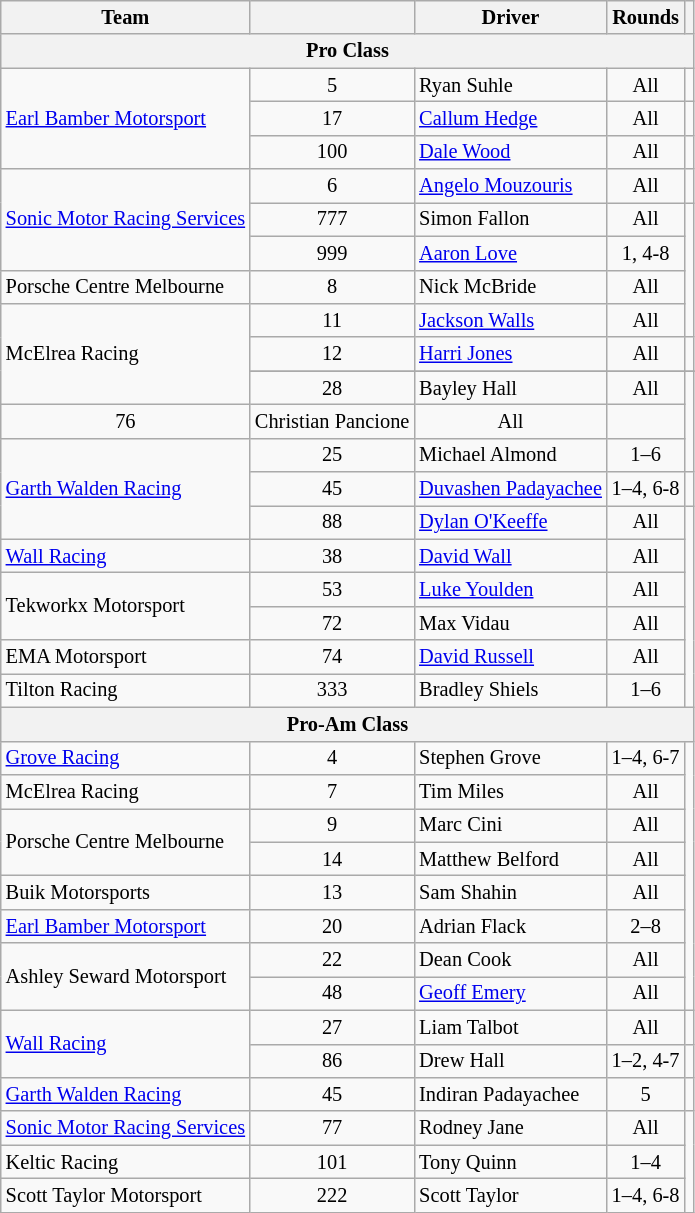<table class="wikitable" style="font-size: 85%;">
<tr>
<th>Team</th>
<th></th>
<th>Driver</th>
<th>Rounds</th>
<th></th>
</tr>
<tr>
<th colspan=5>Pro Class</th>
</tr>
<tr>
<td rowspan=3> <a href='#'>Earl Bamber Motorsport</a></td>
<td align="center">5</td>
<td> Ryan Suhle</td>
<td align=center>All</td>
<td align=center></td>
</tr>
<tr>
<td align="center">17</td>
<td> <a href='#'>Callum Hedge</a></td>
<td align=center>All</td>
<td align=center></td>
</tr>
<tr>
<td align="center">100</td>
<td> <a href='#'>Dale Wood</a></td>
<td align=center>All</td>
<td align=center></td>
</tr>
<tr>
<td rowspan=3> <a href='#'>Sonic Motor Racing Services</a></td>
<td align="center">6</td>
<td> <a href='#'>Angelo Mouzouris</a></td>
<td align=center>All</td>
<td align=center></td>
</tr>
<tr>
<td align="center">777</td>
<td> Simon Fallon</td>
<td align=center>All</td>
<td rowspan=4 align=center></td>
</tr>
<tr>
<td align="center">999</td>
<td> <a href='#'>Aaron Love</a></td>
<td align=center>1, 4-8</td>
</tr>
<tr>
<td> Porsche Centre Melbourne</td>
<td align="center">8</td>
<td> Nick McBride</td>
<td align="center">All</td>
</tr>
<tr>
<td rowspan=4> McElrea Racing</td>
<td align="center">11</td>
<td> <a href='#'>Jackson Walls</a></td>
<td align="center">All</td>
</tr>
<tr>
<td align="center">12</td>
<td> <a href='#'>Harri Jones</a></td>
<td align=center>All</td>
<td align=center></td>
</tr>
<tr>
</tr>
<tr>
<td align="center">28</td>
<td> Bayley Hall</td>
<td align="center">All</td>
<td rowspan=3 align=center></td>
</tr>
<tr>
<td align="center">76</td>
<td> Christian Pancione</td>
<td align="center">All</td>
</tr>
<tr>
<td rowspan=3> <a href='#'>Garth Walden Racing</a></td>
<td align="center">25</td>
<td> Michael Almond</td>
<td align="center">1–6</td>
</tr>
<tr>
<td align="center">45</td>
<td> <a href='#'>Duvashen Padayachee</a></td>
<td align=center>1–4, 6-8</td>
<td align=center></td>
</tr>
<tr>
<td align=center>88</td>
<td> <a href='#'>Dylan O'Keeffe</a></td>
<td align=center>All</td>
<td rowspan=6 align=center></td>
</tr>
<tr>
<td> <a href='#'>Wall Racing</a></td>
<td align="center">38</td>
<td> <a href='#'>David Wall</a></td>
<td align="center">All</td>
</tr>
<tr>
<td rowspan=2> Tekworkx Motorsport</td>
<td align="center">53</td>
<td> <a href='#'>Luke Youlden</a></td>
<td align="center">All</td>
</tr>
<tr>
<td align="center">72</td>
<td> Max Vidau</td>
<td align="center">All</td>
</tr>
<tr>
<td> EMA Motorsport</td>
<td align="center">74</td>
<td> <a href='#'>David Russell</a></td>
<td align="center">All</td>
</tr>
<tr>
<td> Tilton Racing</td>
<td align="center">333</td>
<td> Bradley Shiels</td>
<td align="center">1–6</td>
</tr>
<tr>
<th colspan=5>Pro-Am Class</th>
</tr>
<tr>
<td> <a href='#'>Grove Racing</a></td>
<td align="center">4</td>
<td> Stephen Grove</td>
<td align="center">1–4, 6-7</td>
<td rowspan=8 align=center></td>
</tr>
<tr>
<td> McElrea Racing</td>
<td align="center">7</td>
<td> Tim Miles</td>
<td align="center">All</td>
</tr>
<tr>
<td rowspan=2> Porsche Centre Melbourne</td>
<td align="center">9</td>
<td> Marc Cini</td>
<td align="center">All</td>
</tr>
<tr>
<td align="center">14</td>
<td> Matthew Belford</td>
<td align="center">All</td>
</tr>
<tr>
<td> Buik Motorsports</td>
<td align="center">13</td>
<td> Sam Shahin</td>
<td align="center">All</td>
</tr>
<tr>
<td> <a href='#'>Earl Bamber Motorsport</a></td>
<td align="center">20</td>
<td> Adrian Flack</td>
<td align=center>2–8</td>
</tr>
<tr>
<td rowspan=2> Ashley Seward Motorsport</td>
<td align="center">22</td>
<td> Dean Cook</td>
<td align="center">All</td>
</tr>
<tr>
<td align="center">48</td>
<td> <a href='#'>Geoff Emery</a></td>
<td align="center">All</td>
</tr>
<tr>
<td rowspan=2> <a href='#'>Wall Racing</a></td>
<td align=center>27</td>
<td> Liam Talbot</td>
<td align=center>All</td>
<td align=center></td>
</tr>
<tr>
<td align="center">86</td>
<td> Drew Hall</td>
<td align="center">1–2, 4-7</td>
<td align=center></td>
</tr>
<tr>
<td> <a href='#'>Garth Walden Racing</a></td>
<td align="center">45</td>
<td> Indiran Padayachee</td>
<td align=center>5</td>
<td align=center></td>
</tr>
<tr>
<td> <a href='#'>Sonic Motor Racing Services</a></td>
<td align="center">77</td>
<td> Rodney Jane</td>
<td align=center>All</td>
<td rowspan=3 align=center></td>
</tr>
<tr>
<td> Keltic Racing</td>
<td align="center">101</td>
<td> Tony Quinn</td>
<td align="center">1–4</td>
</tr>
<tr>
<td> Scott Taylor Motorsport</td>
<td align="center">222</td>
<td> Scott Taylor</td>
<td align="center">1–4, 6-8</td>
</tr>
</table>
